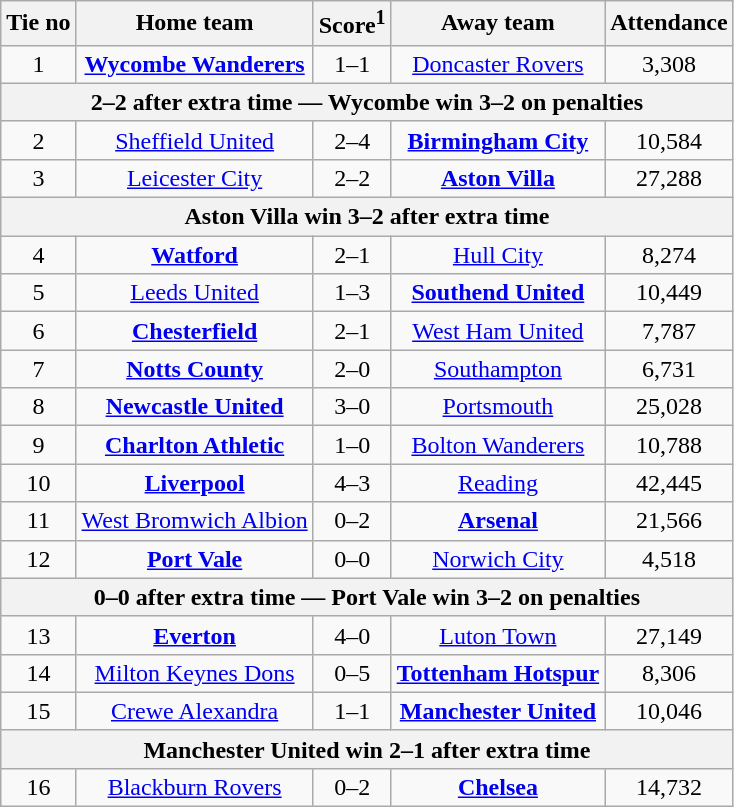<table class="wikitable" style="text-align: center">
<tr>
<th>Tie no</th>
<th>Home team</th>
<th>Score<sup>1</sup></th>
<th>Away team</th>
<th>Attendance</th>
</tr>
<tr>
<td>1</td>
<td><strong><a href='#'>Wycombe Wanderers</a></strong></td>
<td>1–1</td>
<td><a href='#'>Doncaster Rovers</a></td>
<td>3,308</td>
</tr>
<tr>
<th colspan="5">2–2 after extra time — Wycombe win 3–2 on penalties</th>
</tr>
<tr>
<td>2</td>
<td><a href='#'>Sheffield United</a></td>
<td>2–4</td>
<td><strong><a href='#'>Birmingham City</a></strong></td>
<td>10,584</td>
</tr>
<tr>
<td>3</td>
<td><a href='#'>Leicester City</a></td>
<td>2–2</td>
<td><strong><a href='#'>Aston Villa</a></strong></td>
<td>27,288</td>
</tr>
<tr>
<th colspan="5">Aston Villa win 3–2 after extra time</th>
</tr>
<tr>
<td>4</td>
<td><strong><a href='#'>Watford</a></strong></td>
<td>2–1</td>
<td><a href='#'>Hull City</a></td>
<td>8,274</td>
</tr>
<tr>
<td>5</td>
<td><a href='#'>Leeds United</a></td>
<td>1–3</td>
<td><strong><a href='#'>Southend United</a></strong></td>
<td>10,449</td>
</tr>
<tr>
<td>6</td>
<td><strong><a href='#'>Chesterfield</a></strong></td>
<td>2–1</td>
<td><a href='#'>West Ham United</a></td>
<td>7,787</td>
</tr>
<tr>
<td>7</td>
<td><strong><a href='#'>Notts County</a></strong></td>
<td>2–0</td>
<td><a href='#'>Southampton</a></td>
<td>6,731</td>
</tr>
<tr>
<td>8</td>
<td><strong><a href='#'>Newcastle United</a></strong></td>
<td>3–0</td>
<td><a href='#'>Portsmouth</a></td>
<td>25,028</td>
</tr>
<tr>
<td>9</td>
<td><strong><a href='#'>Charlton Athletic</a></strong></td>
<td>1–0</td>
<td><a href='#'>Bolton Wanderers</a></td>
<td>10,788</td>
</tr>
<tr>
<td>10</td>
<td><strong><a href='#'>Liverpool</a></strong></td>
<td>4–3</td>
<td><a href='#'>Reading</a></td>
<td>42,445</td>
</tr>
<tr>
<td>11</td>
<td><a href='#'>West Bromwich Albion</a></td>
<td>0–2</td>
<td><strong><a href='#'>Arsenal</a></strong></td>
<td>21,566</td>
</tr>
<tr>
<td>12</td>
<td><strong><a href='#'>Port Vale</a></strong></td>
<td>0–0</td>
<td><a href='#'>Norwich City</a></td>
<td>4,518</td>
</tr>
<tr>
<th colspan="5">0–0 after extra time — Port Vale win 3–2 on penalties</th>
</tr>
<tr>
<td>13</td>
<td><strong><a href='#'>Everton</a></strong></td>
<td>4–0</td>
<td><a href='#'>Luton Town</a></td>
<td>27,149</td>
</tr>
<tr>
<td>14</td>
<td><a href='#'>Milton Keynes Dons</a></td>
<td>0–5</td>
<td><strong><a href='#'>Tottenham Hotspur</a></strong></td>
<td>8,306</td>
</tr>
<tr>
<td>15</td>
<td><a href='#'>Crewe Alexandra</a></td>
<td>1–1</td>
<td><strong><a href='#'>Manchester United</a></strong></td>
<td>10,046</td>
</tr>
<tr>
<th colspan="5">Manchester United win 2–1 after extra time</th>
</tr>
<tr>
<td>16</td>
<td><a href='#'>Blackburn Rovers</a></td>
<td>0–2</td>
<td><strong><a href='#'>Chelsea</a></strong></td>
<td>14,732</td>
</tr>
</table>
